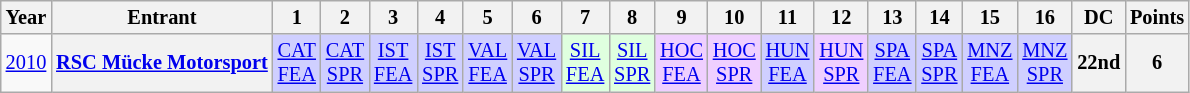<table class="wikitable" style="text-align:center; font-size:85%">
<tr>
<th>Year</th>
<th>Entrant</th>
<th>1</th>
<th>2</th>
<th>3</th>
<th>4</th>
<th>5</th>
<th>6</th>
<th>7</th>
<th>8</th>
<th>9</th>
<th>10</th>
<th>11</th>
<th>12</th>
<th>13</th>
<th>14</th>
<th>15</th>
<th>16</th>
<th>DC</th>
<th>Points</th>
</tr>
<tr>
<td><a href='#'>2010</a></td>
<th nowrap><a href='#'>RSC Mücke Motorsport</a></th>
<td style="background:#CFCFFF;"><a href='#'>CAT<br>FEA</a><br></td>
<td style="background:#CFCFFF;"><a href='#'>CAT<br>SPR</a><br></td>
<td style="background:#CFCFFF;"><a href='#'>IST<br>FEA</a><br></td>
<td style="background:#CFCFFF;"><a href='#'>IST<br>SPR</a><br></td>
<td style="background:#CFCFFF;"><a href='#'>VAL<br>FEA</a><br></td>
<td style="background:#CFCFFF;"><a href='#'>VAL<br>SPR</a><br></td>
<td style="background:#dfffdf;"><a href='#'>SIL<br>FEA</a><br></td>
<td style="background:#dfffdf;"><a href='#'>SIL<br>SPR</a><br></td>
<td style="background:#efcfff;"><a href='#'>HOC<br>FEA</a><br></td>
<td style="background:#efcfff;"><a href='#'>HOC<br>SPR</a><br></td>
<td style="background:#CFCFFF;"><a href='#'>HUN<br>FEA</a><br></td>
<td style="background:#efcfff;"><a href='#'>HUN<br>SPR</a><br></td>
<td style="background:#CFCFFF;"><a href='#'>SPA<br>FEA</a><br></td>
<td style="background:#CFCFFF;"><a href='#'>SPA<br>SPR</a><br></td>
<td style="background:#CFCFFF;"><a href='#'>MNZ<br>FEA</a><br></td>
<td style="background:#CFCFFF;"><a href='#'>MNZ<br>SPR</a><br></td>
<th>22nd</th>
<th>6</th>
</tr>
</table>
